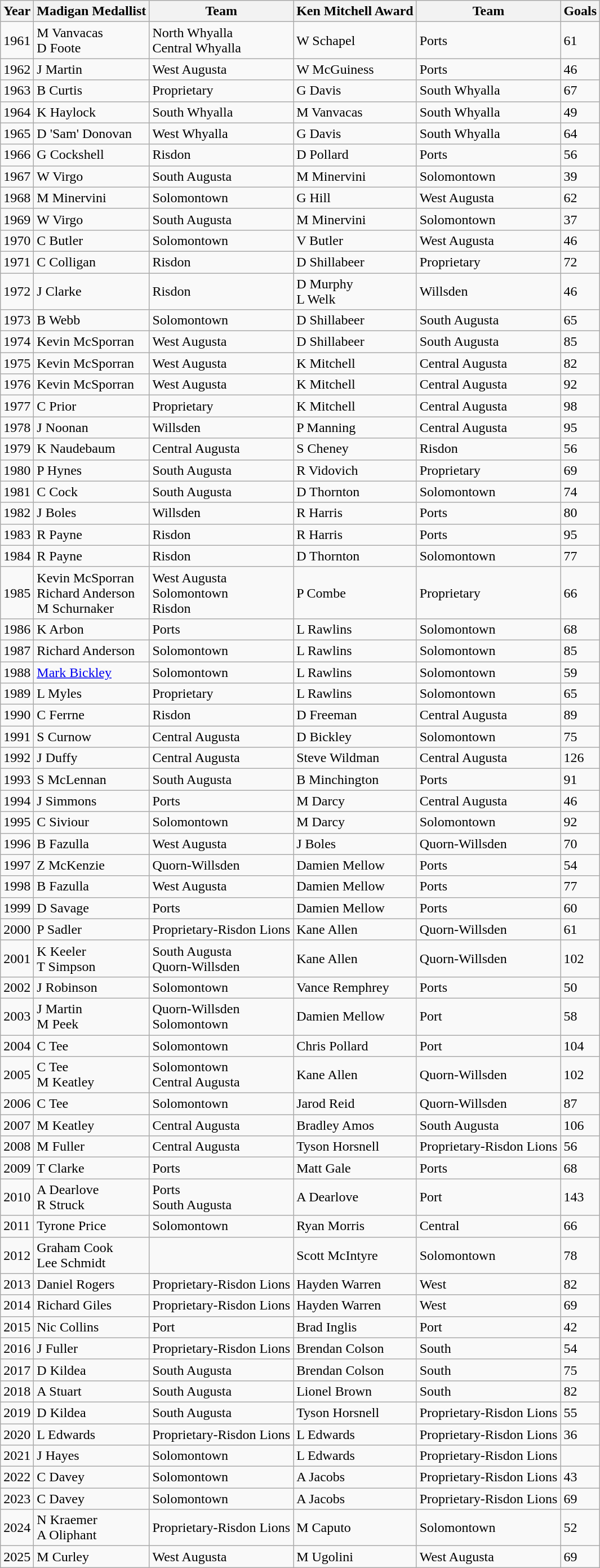<table class="wikitable sortable">
<tr>
<th>Year</th>
<th>Madigan Medallist</th>
<th>Team</th>
<th>Ken Mitchell Award</th>
<th>Team</th>
<th>Goals</th>
</tr>
<tr>
<td>1961</td>
<td>M Vanvacas <br> D Foote</td>
<td>North Whyalla <br> Central Whyalla</td>
<td>W Schapel</td>
<td>Ports</td>
<td>61</td>
</tr>
<tr>
<td>1962</td>
<td>J Martin</td>
<td>West Augusta</td>
<td>W McGuiness</td>
<td>Ports</td>
<td>46</td>
</tr>
<tr>
<td>1963</td>
<td>B Curtis</td>
<td>Proprietary</td>
<td>G Davis</td>
<td>South Whyalla</td>
<td>67</td>
</tr>
<tr>
<td>1964</td>
<td>K Haylock</td>
<td>South Whyalla</td>
<td>M Vanvacas</td>
<td>South Whyalla</td>
<td>49</td>
</tr>
<tr>
<td>1965</td>
<td>D 'Sam' Donovan</td>
<td>West Whyalla</td>
<td>G Davis</td>
<td>South Whyalla</td>
<td>64</td>
</tr>
<tr>
<td>1966</td>
<td>G Cockshell</td>
<td>Risdon</td>
<td>D Pollard</td>
<td>Ports</td>
<td>56</td>
</tr>
<tr>
<td>1967</td>
<td>W Virgo</td>
<td>South Augusta</td>
<td>M Minervini</td>
<td>Solomontown</td>
<td>39</td>
</tr>
<tr>
<td>1968</td>
<td>M Minervini</td>
<td>Solomontown</td>
<td>G Hill</td>
<td>West Augusta</td>
<td>62</td>
</tr>
<tr>
<td>1969</td>
<td>W Virgo</td>
<td>South Augusta</td>
<td>M Minervini</td>
<td>Solomontown</td>
<td>37</td>
</tr>
<tr>
<td>1970</td>
<td>C Butler</td>
<td>Solomontown</td>
<td>V Butler</td>
<td>West Augusta</td>
<td>46</td>
</tr>
<tr>
<td>1971</td>
<td>C Colligan</td>
<td>Risdon</td>
<td>D Shillabeer</td>
<td>Proprietary</td>
<td>72</td>
</tr>
<tr>
<td>1972</td>
<td>J Clarke <br></td>
<td>Risdon <br></td>
<td>D Murphy <br> L Welk</td>
<td>Willsden</td>
<td>46</td>
</tr>
<tr>
<td>1973</td>
<td>B Webb</td>
<td>Solomontown</td>
<td>D Shillabeer</td>
<td>South Augusta</td>
<td>65</td>
</tr>
<tr>
<td>1974</td>
<td>Kevin McSporran</td>
<td>West Augusta</td>
<td>D Shillabeer</td>
<td>South Augusta</td>
<td>85</td>
</tr>
<tr>
<td>1975</td>
<td>Kevin McSporran</td>
<td>West Augusta</td>
<td>K Mitchell</td>
<td>Central Augusta</td>
<td>82</td>
</tr>
<tr>
<td>1976</td>
<td>Kevin McSporran</td>
<td>West Augusta</td>
<td>K Mitchell</td>
<td>Central Augusta</td>
<td>92</td>
</tr>
<tr>
<td>1977</td>
<td>C Prior</td>
<td>Proprietary</td>
<td>K Mitchell</td>
<td>Central Augusta</td>
<td>98</td>
</tr>
<tr>
<td>1978</td>
<td>J Noonan</td>
<td>Willsden</td>
<td>P Manning</td>
<td>Central Augusta</td>
<td>95</td>
</tr>
<tr>
<td>1979</td>
<td>K Naudebaum</td>
<td>Central Augusta</td>
<td>S Cheney</td>
<td>Risdon</td>
<td>56</td>
</tr>
<tr>
<td>1980</td>
<td>P Hynes</td>
<td>South Augusta</td>
<td>R Vidovich</td>
<td>Proprietary</td>
<td>69</td>
</tr>
<tr>
<td>1981</td>
<td>C Cock</td>
<td>South Augusta</td>
<td>D Thornton</td>
<td>Solomontown</td>
<td>74</td>
</tr>
<tr>
<td>1982</td>
<td>J Boles</td>
<td>Willsden</td>
<td>R Harris</td>
<td>Ports</td>
<td>80</td>
</tr>
<tr>
<td>1983</td>
<td>R Payne</td>
<td>Risdon</td>
<td>R Harris</td>
<td>Ports</td>
<td>95</td>
</tr>
<tr>
<td>1984</td>
<td>R Payne</td>
<td>Risdon</td>
<td>D Thornton</td>
<td>Solomontown</td>
<td>77</td>
</tr>
<tr>
<td>1985</td>
<td>Kevin McSporran <br> Richard Anderson <br> M Schurnaker</td>
<td>West Augusta <br> Solomontown <br> Risdon</td>
<td>P Combe</td>
<td>Proprietary</td>
<td>66</td>
</tr>
<tr>
<td>1986</td>
<td>K Arbon</td>
<td>Ports</td>
<td>L Rawlins</td>
<td>Solomontown</td>
<td>68</td>
</tr>
<tr>
<td>1987</td>
<td>Richard Anderson</td>
<td>Solomontown</td>
<td>L Rawlins</td>
<td>Solomontown</td>
<td>85</td>
</tr>
<tr>
<td>1988</td>
<td><a href='#'>Mark Bickley</a></td>
<td>Solomontown</td>
<td>L Rawlins</td>
<td>Solomontown</td>
<td>59</td>
</tr>
<tr>
<td>1989</td>
<td>L Myles</td>
<td>Proprietary</td>
<td>L Rawlins</td>
<td>Solomontown</td>
<td>65</td>
</tr>
<tr>
<td>1990</td>
<td>C Ferrne</td>
<td>Risdon</td>
<td>D Freeman</td>
<td>Central Augusta</td>
<td>89</td>
</tr>
<tr>
<td>1991</td>
<td>S Curnow</td>
<td>Central Augusta</td>
<td>D Bickley</td>
<td>Solomontown</td>
<td>75</td>
</tr>
<tr>
<td>1992</td>
<td>J Duffy</td>
<td>Central Augusta</td>
<td>Steve Wildman</td>
<td>Central Augusta</td>
<td>126</td>
</tr>
<tr>
<td>1993</td>
<td>S McLennan</td>
<td>South Augusta</td>
<td>B Minchington</td>
<td>Ports</td>
<td>91</td>
</tr>
<tr>
<td>1994</td>
<td>J Simmons</td>
<td>Ports</td>
<td>M Darcy</td>
<td>Central Augusta</td>
<td>46</td>
</tr>
<tr>
<td>1995</td>
<td>C Siviour</td>
<td>Solomontown</td>
<td>M Darcy</td>
<td>Solomontown</td>
<td>92</td>
</tr>
<tr>
<td>1996</td>
<td>B Fazulla</td>
<td>West Augusta</td>
<td>J Boles</td>
<td>Quorn-Willsden</td>
<td>70</td>
</tr>
<tr>
<td>1997</td>
<td>Z McKenzie</td>
<td>Quorn-Willsden</td>
<td>Damien Mellow</td>
<td>Ports</td>
<td>54</td>
</tr>
<tr>
<td>1998</td>
<td>B Fazulla</td>
<td>West Augusta</td>
<td>Damien Mellow</td>
<td>Ports</td>
<td>77</td>
</tr>
<tr>
<td>1999</td>
<td>D Savage</td>
<td>Ports</td>
<td>Damien Mellow</td>
<td>Ports</td>
<td>60</td>
</tr>
<tr>
<td>2000</td>
<td>P Sadler</td>
<td>Proprietary-Risdon Lions</td>
<td>Kane Allen</td>
<td>Quorn-Willsden</td>
<td>61</td>
</tr>
<tr>
<td>2001</td>
<td>K Keeler <br> T Simpson</td>
<td>South Augusta <br> Quorn-Willsden</td>
<td>Kane Allen</td>
<td>Quorn-Willsden</td>
<td>102</td>
</tr>
<tr>
<td>2002</td>
<td>J Robinson</td>
<td>Solomontown</td>
<td>Vance Remphrey</td>
<td>Ports</td>
<td>50</td>
</tr>
<tr>
<td>2003</td>
<td>J Martin <br> M Peek</td>
<td>Quorn-Willsden <br> Solomontown</td>
<td>Damien Mellow</td>
<td>Port</td>
<td>58</td>
</tr>
<tr>
<td>2004</td>
<td>C Tee</td>
<td>Solomontown</td>
<td>Chris Pollard</td>
<td>Port</td>
<td>104</td>
</tr>
<tr>
<td>2005</td>
<td>C Tee <br> M Keatley</td>
<td>Solomontown <br> Central Augusta</td>
<td>Kane Allen</td>
<td>Quorn-Willsden</td>
<td>102</td>
</tr>
<tr>
<td>2006</td>
<td>C Tee</td>
<td>Solomontown</td>
<td>Jarod Reid</td>
<td>Quorn-Willsden</td>
<td>87</td>
</tr>
<tr>
<td>2007</td>
<td>M Keatley</td>
<td>Central Augusta</td>
<td>Bradley Amos</td>
<td>South Augusta</td>
<td>106</td>
</tr>
<tr>
<td>2008</td>
<td>M Fuller</td>
<td>Central Augusta</td>
<td>Tyson Horsnell</td>
<td>Proprietary-Risdon Lions</td>
<td>56</td>
</tr>
<tr>
<td>2009</td>
<td>T Clarke</td>
<td>Ports</td>
<td>Matt Gale</td>
<td>Ports</td>
<td>68</td>
</tr>
<tr>
<td>2010</td>
<td>A Dearlove<br> R Struck</td>
<td>Ports <br> South Augusta</td>
<td>A Dearlove</td>
<td>Port</td>
<td>143</td>
</tr>
<tr>
<td>2011</td>
<td>Tyrone Price</td>
<td>Solomontown</td>
<td>Ryan Morris</td>
<td>Central</td>
<td>66</td>
</tr>
<tr>
<td>2012</td>
<td>Graham Cook <br> Lee Schmidt</td>
<td></td>
<td>Scott McIntyre</td>
<td>Solomontown</td>
<td>78</td>
</tr>
<tr>
<td>2013</td>
<td>Daniel Rogers</td>
<td>Proprietary-Risdon Lions</td>
<td>Hayden Warren</td>
<td>West</td>
<td>82</td>
</tr>
<tr>
<td>2014</td>
<td>Richard Giles</td>
<td>Proprietary-Risdon Lions</td>
<td>Hayden Warren</td>
<td>West</td>
<td>69</td>
</tr>
<tr>
<td>2015</td>
<td>Nic Collins</td>
<td>Port</td>
<td>Brad Inglis</td>
<td>Port</td>
<td>42</td>
</tr>
<tr>
<td>2016</td>
<td>J Fuller</td>
<td>Proprietary-Risdon Lions</td>
<td>Brendan Colson</td>
<td>South</td>
<td>54</td>
</tr>
<tr>
<td>2017</td>
<td>D Kildea</td>
<td>South Augusta</td>
<td>Brendan Colson</td>
<td>South</td>
<td>75</td>
</tr>
<tr>
<td>2018</td>
<td>A Stuart</td>
<td>South Augusta</td>
<td>Lionel Brown</td>
<td>South</td>
<td>82</td>
</tr>
<tr>
<td>2019</td>
<td>D Kildea</td>
<td>South Augusta</td>
<td>Tyson Horsnell</td>
<td>Proprietary-Risdon Lions</td>
<td>55</td>
</tr>
<tr>
<td>2020</td>
<td>L Edwards</td>
<td>Proprietary-Risdon Lions</td>
<td>L Edwards</td>
<td>Proprietary-Risdon Lions</td>
<td>36</td>
</tr>
<tr>
<td>2021</td>
<td>J Hayes</td>
<td>Solomontown</td>
<td>L Edwards</td>
<td>Proprietary-Risdon Lions</td>
<td></td>
</tr>
<tr>
<td>2022</td>
<td>C Davey</td>
<td>Solomontown</td>
<td>A Jacobs</td>
<td>Proprietary-Risdon Lions</td>
<td>43</td>
</tr>
<tr>
<td>2023</td>
<td>C Davey</td>
<td>Solomontown</td>
<td>A Jacobs</td>
<td>Proprietary-Risdon Lions</td>
<td>69</td>
</tr>
<tr>
<td>2024</td>
<td>N Kraemer<br> A Oliphant</td>
<td>Proprietary-Risdon Lions</td>
<td>M Caputo</td>
<td>Solomontown</td>
<td>52</td>
</tr>
<tr>
<td>2025</td>
<td>M Curley</td>
<td>West Augusta</td>
<td>M Ugolini</td>
<td>West Augusta</td>
<td>69</td>
</tr>
</table>
